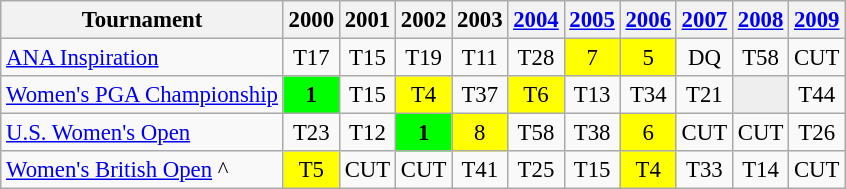<table class="wikitable" style="font-size:95%;text-align:center;">
<tr>
<th>Tournament</th>
<th>2000</th>
<th>2001</th>
<th>2002</th>
<th>2003</th>
<th><a href='#'>2004</a></th>
<th><a href='#'>2005</a></th>
<th><a href='#'>2006</a></th>
<th><a href='#'>2007</a></th>
<th><a href='#'>2008</a></th>
<th><a href='#'>2009</a></th>
</tr>
<tr>
<td align=left><a href='#'>ANA Inspiration</a></td>
<td>T17</td>
<td>T15</td>
<td>T19</td>
<td>T11</td>
<td>T28</td>
<td style="background:yellow;">7</td>
<td style="background:yellow;">5</td>
<td>DQ</td>
<td>T58</td>
<td>CUT</td>
</tr>
<tr>
<td align=left><a href='#'>Women's PGA Championship</a></td>
<td style="background:lime;"><strong>1</strong></td>
<td>T15</td>
<td style="background:yellow;">T4</td>
<td>T37</td>
<td style="background:yellow;">T6</td>
<td>T13</td>
<td>T34</td>
<td>T21</td>
<td style="background:#eeeeee;"></td>
<td>T44</td>
</tr>
<tr>
<td align=left><a href='#'>U.S. Women's Open</a></td>
<td>T23</td>
<td>T12</td>
<td style="background:lime;"><strong>1</strong></td>
<td style="background:yellow;">8</td>
<td>T58</td>
<td>T38</td>
<td style="background:yellow;">6</td>
<td>CUT</td>
<td>CUT</td>
<td>T26</td>
</tr>
<tr>
<td align=left><a href='#'>Women's British Open</a> ^</td>
<td style="background:yellow;">T5</td>
<td>CUT</td>
<td>CUT</td>
<td>T41</td>
<td>T25</td>
<td>T15</td>
<td style="background:yellow;">T4</td>
<td>T33</td>
<td>T14</td>
<td>CUT</td>
</tr>
</table>
